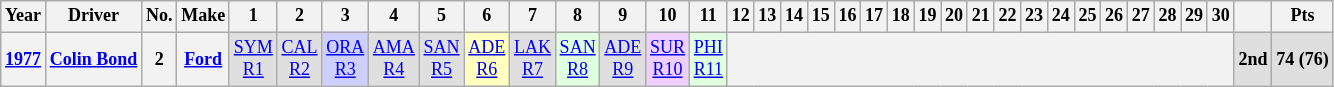<table class="wikitable mw-collapsible mw-collapsed" style="text-align:center; font-size:75%">
<tr>
<th>Year</th>
<th>Driver</th>
<th>No.</th>
<th>Make</th>
<th>1</th>
<th>2</th>
<th>3</th>
<th>4</th>
<th>5</th>
<th>6</th>
<th>7</th>
<th>8</th>
<th>9</th>
<th>10</th>
<th>11</th>
<th>12</th>
<th>13</th>
<th>14</th>
<th>15</th>
<th>16</th>
<th>17</th>
<th>18</th>
<th>19</th>
<th>20</th>
<th>21</th>
<th>22</th>
<th>23</th>
<th>24</th>
<th>25</th>
<th>26</th>
<th>27</th>
<th>28</th>
<th>29</th>
<th>30</th>
<th></th>
<th>Pts</th>
</tr>
<tr>
<th><a href='#'>1977</a></th>
<th rowspan=2><a href='#'>Colin Bond</a></th>
<th rowspan=2>2</th>
<th rowspan=36><a href='#'>Ford</a></th>
<td style="background: #dfdfdf"><a href='#'>SYM<br>R1</a><br></td>
<td style="background: #dfdfdf"><a href='#'>CAL<br>R2</a><br></td>
<td style="background: #cfcfff"><a href='#'>ORA<br>R3</a><br></td>
<td style="background: #dfdfdf"><a href='#'>AMA<br>R4</a><br></td>
<td style="background: #dfdfdf"><a href='#'>SAN<br>R5</a><br></td>
<td style="background: #ffffbf"><a href='#'>ADE<br>R6</a><br></td>
<td style="background: #dfdfdf"><a href='#'>LAK<br>R7</a><br></td>
<td style="background: #dfffdf"><a href='#'>SAN<br>R8</a><br></td>
<td style="background: #dfdfdf"><a href='#'>ADE<br>R9</a><br></td>
<td style="background: #efcfff"><a href='#'>SUR<br>R10</a><br></td>
<td style="background: #dfffdf"><a href='#'>PHI<br>R11</a><br></td>
<th colspan=19></th>
<th style="background:#dfdfdf;">2nd</th>
<th style="background:#dfdfdf;">74 (76)</th>
</tr>
</table>
